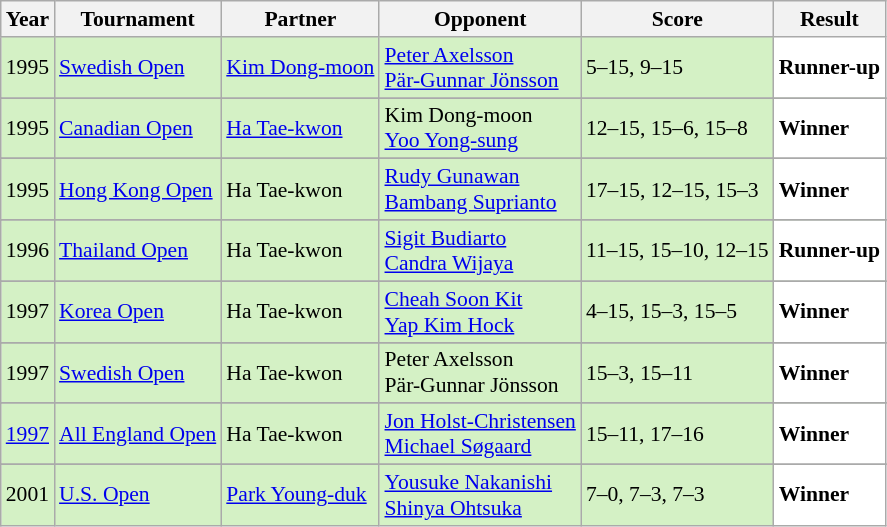<table class="sortable wikitable" style="font-size: 90%;">
<tr>
<th>Year</th>
<th>Tournament</th>
<th>Partner</th>
<th>Opponent</th>
<th>Score</th>
<th>Result</th>
</tr>
<tr style="background:#D4F1C5">
<td align="center">1995</td>
<td align="left"><a href='#'>Swedish Open</a></td>
<td align="left"> <a href='#'>Kim Dong-moon</a></td>
<td align="left"> <a href='#'>Peter Axelsson</a> <br>  <a href='#'>Pär-Gunnar Jönsson</a></td>
<td align="left">5–15, 9–15</td>
<td style="text-align:left; background:white"> <strong>Runner-up</strong></td>
</tr>
<tr>
</tr>
<tr style="background:#D4F1C5">
<td align="center">1995</td>
<td align="left"><a href='#'>Canadian Open</a></td>
<td align="left"> <a href='#'>Ha Tae-kwon</a></td>
<td align="left"> Kim Dong-moon <br>  <a href='#'>Yoo Yong-sung</a></td>
<td align="left">12–15, 15–6, 15–8</td>
<td style="text-align:left; background:white"> <strong>Winner</strong></td>
</tr>
<tr>
</tr>
<tr style="background:#D4F1C5">
<td align="center">1995</td>
<td align="left"><a href='#'>Hong Kong Open</a></td>
<td align="left"> Ha Tae-kwon</td>
<td align="left"> <a href='#'>Rudy Gunawan</a> <br>  <a href='#'>Bambang Suprianto</a></td>
<td align="left">17–15, 12–15, 15–3</td>
<td style="text-align:left; background:white"> <strong>Winner</strong></td>
</tr>
<tr>
</tr>
<tr style="background:#D4F1C5">
<td align="center">1996</td>
<td align="left"><a href='#'>Thailand Open</a></td>
<td align="left"> Ha Tae-kwon</td>
<td align="left"> <a href='#'>Sigit Budiarto</a> <br>  <a href='#'>Candra Wijaya</a></td>
<td align="left">11–15, 15–10, 12–15</td>
<td style="text-align:left; background:white"> <strong>Runner-up</strong></td>
</tr>
<tr>
</tr>
<tr style="background:#D4F1C5">
<td align="center">1997</td>
<td align="left"><a href='#'>Korea Open</a></td>
<td align="left"> Ha Tae-kwon</td>
<td align="left"> <a href='#'>Cheah Soon Kit</a> <br>  <a href='#'>Yap Kim Hock</a></td>
<td align="left">4–15, 15–3, 15–5</td>
<td style="text-align:left; background:white"> <strong>Winner</strong></td>
</tr>
<tr>
</tr>
<tr style="background:#D4F1C5">
<td align="center">1997</td>
<td align="left"><a href='#'>Swedish Open</a></td>
<td align="left"> Ha Tae-kwon</td>
<td align="left"> Peter Axelsson <br>  Pär-Gunnar Jönsson</td>
<td align="left">15–3, 15–11</td>
<td style="text-align:left; background:white"> <strong>Winner</strong></td>
</tr>
<tr>
</tr>
<tr style="background:#D4F1C5">
<td align="center"><a href='#'>1997</a></td>
<td align="left"><a href='#'>All England Open</a></td>
<td align="left"> Ha Tae-kwon</td>
<td align="left"> <a href='#'>Jon Holst-Christensen</a> <br>  <a href='#'>Michael Søgaard</a></td>
<td align="left">15–11, 17–16</td>
<td style="text-align:left; background:white"> <strong>Winner</strong></td>
</tr>
<tr>
</tr>
<tr style="background:#D4F1C5">
<td align="center">2001</td>
<td align="left"><a href='#'>U.S. Open</a></td>
<td align="left"> <a href='#'>Park Young-duk</a></td>
<td align="left"> <a href='#'>Yousuke Nakanishi</a> <br>  <a href='#'>Shinya Ohtsuka</a></td>
<td align="left">7–0, 7–3, 7–3</td>
<td style="text-align:left; background:white"> <strong>Winner</strong></td>
</tr>
</table>
